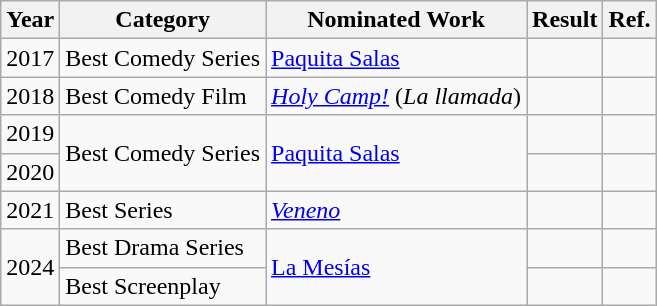<table class="wikitable">
<tr>
<th>Year</th>
<th>Category</th>
<th>Nominated Work</th>
<th>Result</th>
<th>Ref.</th>
</tr>
<tr>
<td>2017</td>
<td>Best Comedy Series</td>
<td><a href='#'>Paquita Salas</a></td>
<td></td>
<td></td>
</tr>
<tr>
<td>2018</td>
<td>Best Comedy Film</td>
<td><em><a href='#'>Holy Camp!</a></em> (<em>La llamada</em>)</td>
<td></td>
<td></td>
</tr>
<tr>
<td>2019</td>
<td rowspan="2">Best Comedy Series</td>
<td rowspan="2"><a href='#'>Paquita Salas</a></td>
<td></td>
<td></td>
</tr>
<tr>
<td>2020</td>
<td></td>
<td></td>
</tr>
<tr>
<td>2021</td>
<td>Best Series</td>
<td><em><a href='#'>Veneno</a></em></td>
<td></td>
<td></td>
</tr>
<tr>
<td rowspan="2">2024</td>
<td>Best Drama Series</td>
<td rowspan="2"><a href='#'>La Mesías</a></td>
<td></td>
<td></td>
</tr>
<tr>
<td>Best Screenplay</td>
<td></td>
<td></td>
</tr>
</table>
